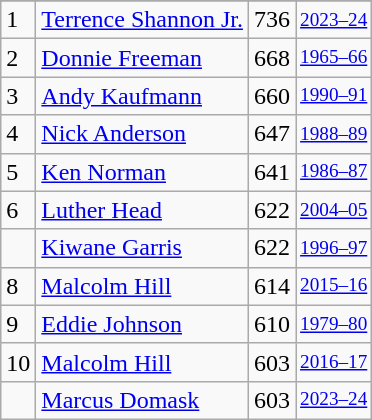<table class="wikitable">
<tr>
</tr>
<tr>
<td>1</td>
<td><a href='#'>Terrence Shannon Jr.</a></td>
<td>736</td>
<td style="font-size:80%;"><a href='#'>2023–24</a></td>
</tr>
<tr>
<td>2</td>
<td><a href='#'>Donnie Freeman</a></td>
<td>668</td>
<td style="font-size:80%;"><a href='#'>1965–66</a></td>
</tr>
<tr>
<td>3</td>
<td><a href='#'>Andy Kaufmann</a></td>
<td>660</td>
<td style="font-size:80%;"><a href='#'>1990–91</a></td>
</tr>
<tr>
<td>4</td>
<td><a href='#'>Nick Anderson</a></td>
<td>647</td>
<td style="font-size:80%;"><a href='#'>1988–89</a></td>
</tr>
<tr>
<td>5</td>
<td><a href='#'>Ken Norman</a></td>
<td>641</td>
<td style="font-size:80%;"><a href='#'>1986–87</a></td>
</tr>
<tr>
<td>6</td>
<td><a href='#'>Luther Head</a></td>
<td>622</td>
<td style="font-size:80%;"><a href='#'>2004–05</a></td>
</tr>
<tr>
<td></td>
<td><a href='#'>Kiwane Garris</a></td>
<td>622</td>
<td style="font-size:80%;"><a href='#'>1996–97</a></td>
</tr>
<tr>
<td>8</td>
<td><a href='#'>Malcolm Hill</a></td>
<td>614</td>
<td style="font-size:80%;"><a href='#'>2015–16</a></td>
</tr>
<tr>
<td>9</td>
<td><a href='#'>Eddie Johnson</a></td>
<td>610</td>
<td style="font-size:80%;"><a href='#'>1979–80</a></td>
</tr>
<tr>
<td>10</td>
<td><a href='#'>Malcolm Hill</a></td>
<td>603</td>
<td style="font-size:80%;"><a href='#'>2016–17</a></td>
</tr>
<tr>
<td></td>
<td><a href='#'>Marcus Domask</a></td>
<td>603</td>
<td style="font-size:80%;"><a href='#'>2023–24</a></td>
</tr>
</table>
